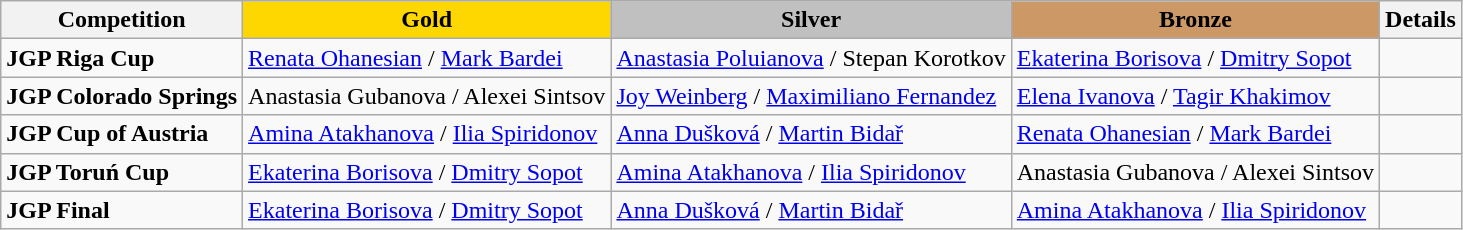<table class="wikitable">
<tr>
<th>Competition</th>
<td align=center bgcolor=gold><strong>Gold</strong></td>
<td align=center bgcolor=silver><strong>Silver</strong></td>
<td align=center bgcolor=cc9966><strong>Bronze</strong></td>
<th>Details</th>
</tr>
<tr>
<td><strong>JGP Riga Cup</strong></td>
<td> <a href='#'>Renata Ohanesian</a> / <a href='#'>Mark Bardei</a></td>
<td> <a href='#'>Anastasia Poluianova</a> / Stepan Korotkov</td>
<td> <a href='#'>Ekaterina Borisova</a> / <a href='#'>Dmitry Sopot</a></td>
<td><br></td>
</tr>
<tr>
<td><strong>JGP Colorado Springs</strong></td>
<td> Anastasia Gubanova / Alexei Sintsov</td>
<td> <a href='#'>Joy Weinberg</a> / <a href='#'>Maximiliano Fernandez</a></td>
<td> <a href='#'>Elena Ivanova</a> / <a href='#'>Tagir Khakimov</a></td>
<td></td>
</tr>
<tr>
<td><strong>JGP Cup of Austria</strong></td>
<td> <a href='#'>Amina Atakhanova</a> / <a href='#'>Ilia Spiridonov</a></td>
<td> <a href='#'>Anna Dušková</a> / <a href='#'>Martin Bidař</a></td>
<td> <a href='#'>Renata Ohanesian</a> / <a href='#'>Mark Bardei</a></td>
<td></td>
</tr>
<tr>
<td><strong>JGP Toruń Cup</strong></td>
<td> <a href='#'>Ekaterina Borisova</a> / <a href='#'>Dmitry Sopot</a></td>
<td> <a href='#'>Amina Atakhanova</a> / <a href='#'>Ilia Spiridonov</a></td>
<td> Anastasia Gubanova / Alexei Sintsov</td>
<td></td>
</tr>
<tr>
<td><strong>JGP Final</strong></td>
<td> <a href='#'>Ekaterina Borisova</a> / <a href='#'>Dmitry Sopot</a></td>
<td> <a href='#'>Anna Dušková</a> / <a href='#'>Martin Bidař</a></td>
<td> <a href='#'>Amina Atakhanova</a> / <a href='#'>Ilia Spiridonov</a></td>
<td></td>
</tr>
</table>
